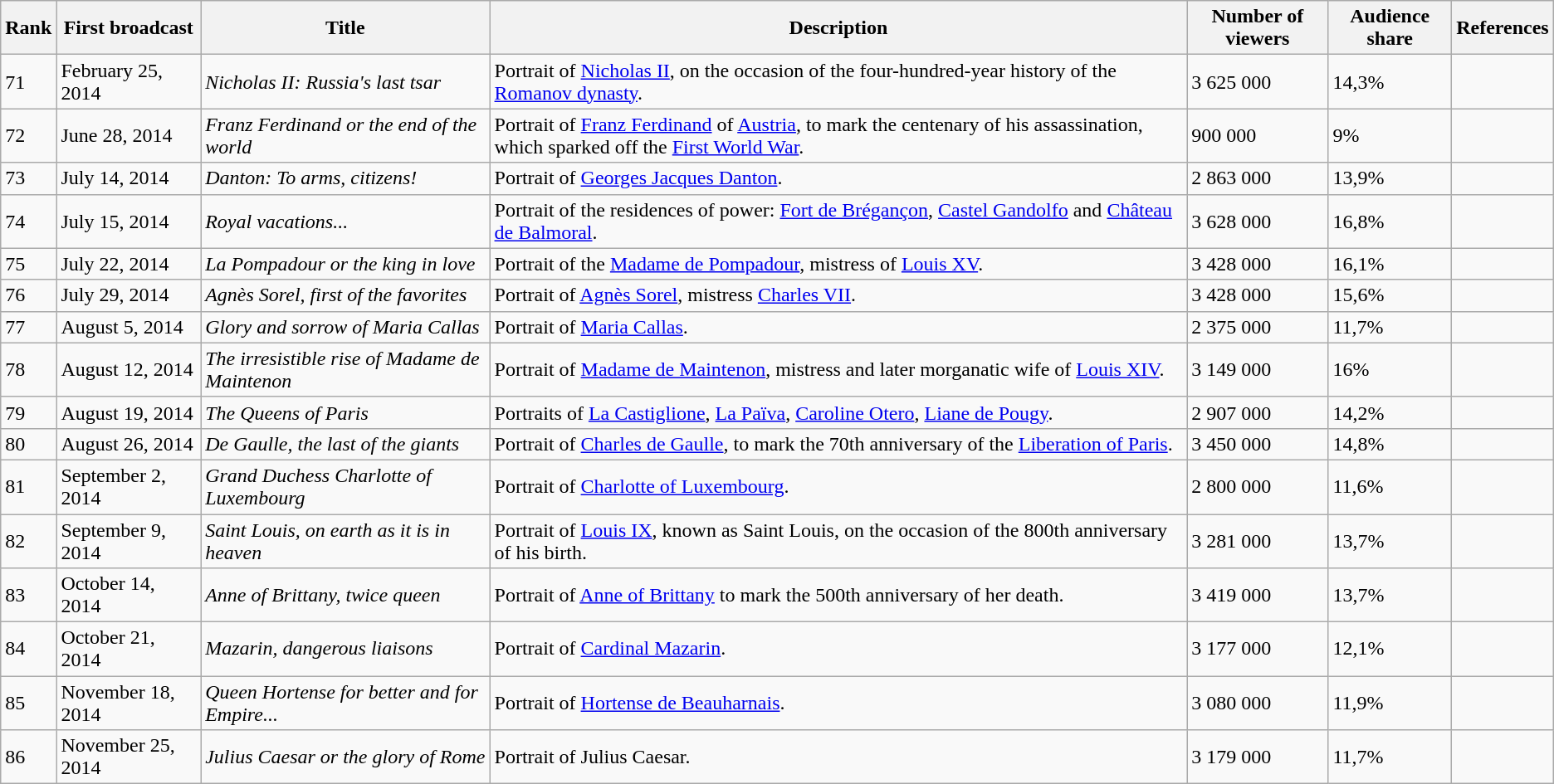<table class="wikitable">
<tr>
<th>Rank</th>
<th>First broadcast</th>
<th>Title</th>
<th>Description</th>
<th>Number of viewers</th>
<th>Audience share</th>
<th>References</th>
</tr>
<tr>
<td>71</td>
<td>February 25, 2014</td>
<td><em>Nicholas II: Russia's last tsar</em></td>
<td>Portrait of <a href='#'>Nicholas II</a>, on the occasion of the four-hundred-year history of the <a href='#'>Romanov dynasty</a>.</td>
<td>3 625 000</td>
<td>14,3%</td>
<td></td>
</tr>
<tr>
<td>72</td>
<td>June 28, 2014</td>
<td><em>Franz Ferdinand or the end of the world</em></td>
<td>Portrait of <a href='#'>Franz Ferdinand</a> of <a href='#'>Austria</a>, to mark the centenary of his assassination, which sparked off the <a href='#'>First World War</a>.</td>
<td>900 000</td>
<td>9%</td>
<td></td>
</tr>
<tr>
<td>73</td>
<td>July 14, 2014</td>
<td><em>Danton: To arms, citizens!</em></td>
<td>Portrait of <a href='#'>Georges Jacques Danton</a>.</td>
<td>2 863 000</td>
<td>13,9%</td>
<td></td>
</tr>
<tr>
<td>74</td>
<td>July 15, 2014</td>
<td><em>Royal vacations...</em></td>
<td>Portrait of the residences of power: <a href='#'>Fort de Brégançon</a>, <a href='#'>Castel Gandolfo</a> and <a href='#'>Château de Balmoral</a>.</td>
<td>3 628 000</td>
<td>16,8%</td>
<td></td>
</tr>
<tr>
<td>75</td>
<td>July 22, 2014</td>
<td><em>La Pompadour or the king in love</em></td>
<td>Portrait of the <a href='#'>Madame de Pompadour</a>, mistress of <a href='#'>Louis XV</a>.</td>
<td>3 428 000</td>
<td>16,1%</td>
<td></td>
</tr>
<tr>
<td>76</td>
<td>July 29, 2014</td>
<td><em>Agnès Sorel, first of the favorites</em></td>
<td>Portrait of <a href='#'>Agnès Sorel</a>, mistress <a href='#'>Charles VII</a>.</td>
<td>3 428 000</td>
<td>15,6%</td>
<td></td>
</tr>
<tr>
<td>77</td>
<td>August 5, 2014</td>
<td><em>Glory and sorrow of Maria Callas</em></td>
<td>Portrait of <a href='#'>Maria Callas</a>.</td>
<td>2 375 000</td>
<td>11,7%</td>
<td></td>
</tr>
<tr>
<td>78</td>
<td>August 12, 2014</td>
<td><em>The irresistible rise of Madame de Maintenon</em></td>
<td>Portrait of <a href='#'>Madame de Maintenon</a>, mistress and later morganatic wife of <a href='#'>Louis XIV</a>.</td>
<td>3 149 000</td>
<td>16%</td>
<td></td>
</tr>
<tr>
<td>79</td>
<td>August 19, 2014</td>
<td><em>The Queens of Paris</em></td>
<td>Portraits of <a href='#'>La Castiglione</a>, <a href='#'>La Païva</a>, <a href='#'>Caroline Otero</a>, <a href='#'>Liane de Pougy</a>.</td>
<td>2 907 000</td>
<td>14,2%</td>
<td></td>
</tr>
<tr>
<td>80</td>
<td>August 26, 2014</td>
<td><em>De Gaulle, the last of the giants</em></td>
<td>Portrait of <a href='#'>Charles de Gaulle</a>, to mark the 70th anniversary of the <a href='#'>Liberation of Paris</a>.</td>
<td>3 450 000</td>
<td>14,8%</td>
<td></td>
</tr>
<tr>
<td>81</td>
<td>September 2, 2014</td>
<td><em>Grand Duchess Charlotte of Luxembourg</em></td>
<td>Portrait of <a href='#'>Charlotte of Luxembourg</a>.</td>
<td>2 800 000</td>
<td>11,6%</td>
<td></td>
</tr>
<tr>
<td>82</td>
<td>September 9, 2014</td>
<td><em>Saint Louis, on earth as it is in heaven</em></td>
<td>Portrait of <a href='#'>Louis IX</a>, known as Saint Louis, on the occasion of the 800th anniversary of his birth.</td>
<td>3 281 000</td>
<td>13,7%</td>
<td></td>
</tr>
<tr>
<td>83</td>
<td>October 14, 2014</td>
<td><em>Anne</em> <em>of Brittany, twice queen</em></td>
<td>Portrait of <a href='#'>Anne of Brittany</a> to mark the 500th anniversary of her death.</td>
<td>3 419 000</td>
<td>13,7%</td>
<td></td>
</tr>
<tr>
<td>84</td>
<td>October 21, 2014</td>
<td><em>Mazarin, dangerous liaisons</em></td>
<td>Portrait of <a href='#'>Cardinal Mazarin</a>.</td>
<td>3 177 000</td>
<td>12,1%</td>
<td></td>
</tr>
<tr>
<td>85</td>
<td>November 18, 2014</td>
<td><em>Queen Hortense for better and for Empire...</em></td>
<td>Portrait of <a href='#'>Hortense de Beauharnais</a>.</td>
<td>3 080 000</td>
<td>11,9%</td>
<td></td>
</tr>
<tr>
<td>86</td>
<td>November 25, 2014</td>
<td><em>Julius Caesar or the glory of Rome</em></td>
<td>Portrait of Julius Caesar.</td>
<td>3 179 000</td>
<td>11,7%</td>
<td></td>
</tr>
</table>
